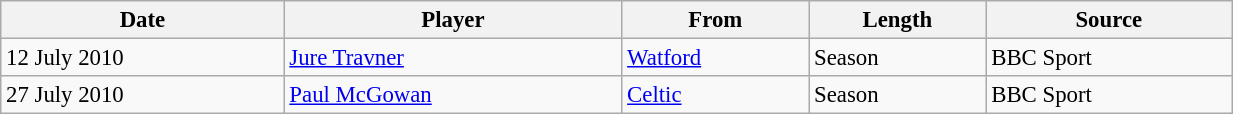<table class="wikitable sortable" style="text-align:center; font-size:95%;width:65%; text-align:left">
<tr>
<th><strong>Date</strong></th>
<th><strong>Player</strong></th>
<th><strong>From</strong></th>
<th><strong>Length</strong></th>
<th><strong>Source</strong></th>
</tr>
<tr>
<td>12 July 2010</td>
<td><a href='#'>Jure Travner</a></td>
<td><a href='#'>Watford</a></td>
<td>Season</td>
<td>BBC Sport</td>
</tr>
<tr>
<td>27 July 2010</td>
<td><a href='#'>Paul McGowan</a></td>
<td><a href='#'>Celtic</a></td>
<td>Season</td>
<td>BBC Sport</td>
</tr>
</table>
